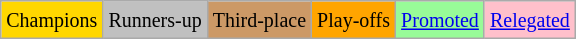<table class="wikitable">
<tr>
<td bgcolor=Gold><small>Champions</small></td>
<td bgcolor=Silver><small>Runners-up</small></td>
<td bgcolor=#CC9966><small>Third-place</small></td>
<td bgcolor=Orange><small>Play-offs</small></td>
<td bgcolor=PaleGreen><small><a href='#'>Promoted</a></small></td>
<td bgcolor=Pink><small><a href='#'>Relegated</a></small></td>
</tr>
</table>
